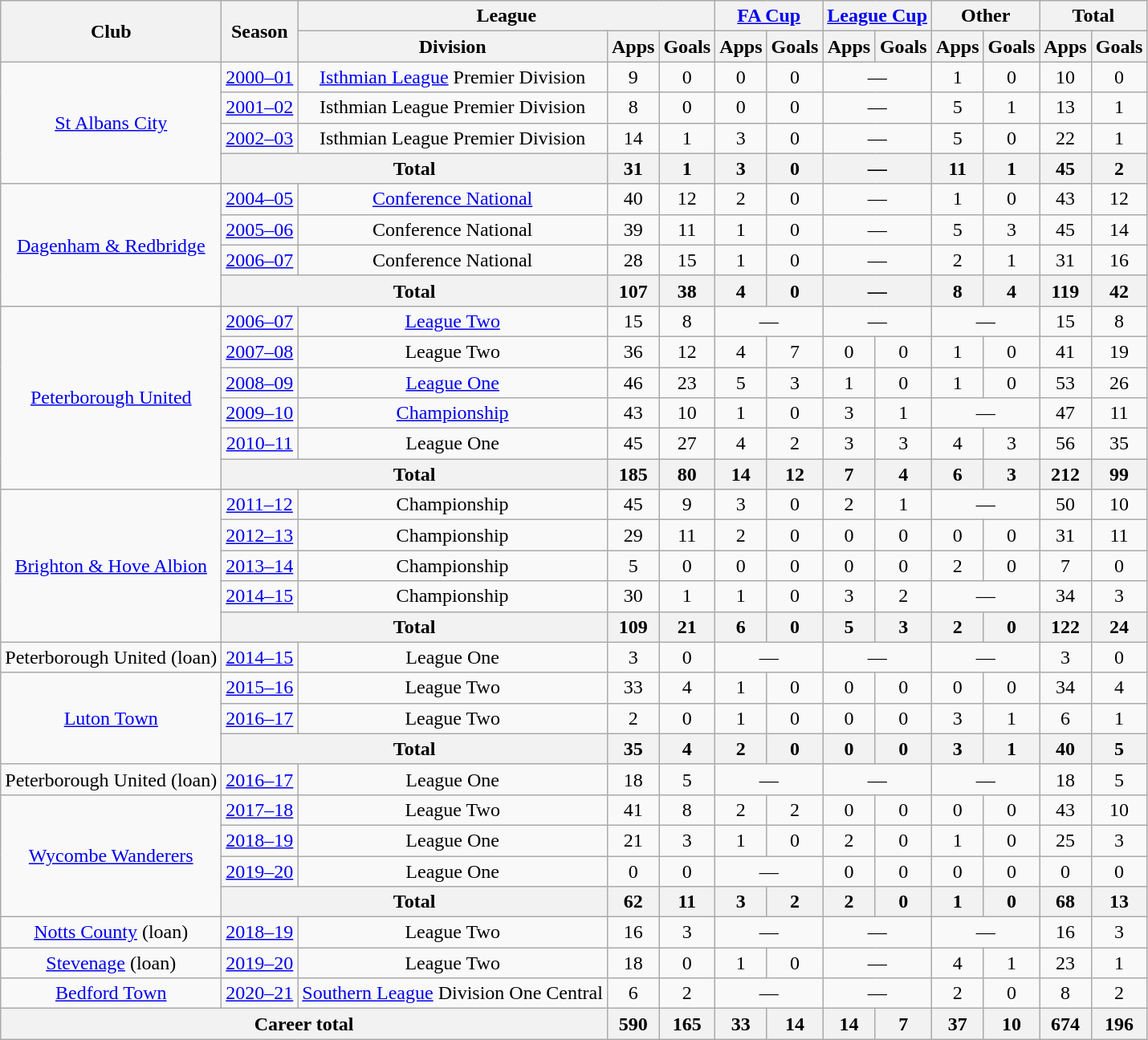<table class=wikitable style=text-align:center>
<tr>
<th rowspan=2>Club</th>
<th rowspan=2>Season</th>
<th colspan=3>League</th>
<th colspan=2><a href='#'>FA Cup</a></th>
<th colspan=2><a href='#'>League Cup</a></th>
<th colspan=2>Other</th>
<th colspan=2>Total</th>
</tr>
<tr>
<th>Division</th>
<th>Apps</th>
<th>Goals</th>
<th>Apps</th>
<th>Goals</th>
<th>Apps</th>
<th>Goals</th>
<th>Apps</th>
<th>Goals</th>
<th>Apps</th>
<th>Goals</th>
</tr>
<tr>
<td rowspan=4><a href='#'>St Albans City</a></td>
<td><a href='#'>2000–01</a></td>
<td><a href='#'>Isthmian League</a> Premier Division</td>
<td>9</td>
<td>0</td>
<td>0</td>
<td>0</td>
<td colspan=2>—</td>
<td>1</td>
<td>0</td>
<td>10</td>
<td>0</td>
</tr>
<tr>
<td><a href='#'>2001–02</a></td>
<td>Isthmian League Premier Division</td>
<td>8</td>
<td>0</td>
<td>0</td>
<td>0</td>
<td colspan=2>—</td>
<td>5</td>
<td>1</td>
<td>13</td>
<td>1</td>
</tr>
<tr>
<td><a href='#'>2002–03</a></td>
<td>Isthmian League Premier Division</td>
<td>14</td>
<td>1</td>
<td>3</td>
<td>0</td>
<td colspan=2>—</td>
<td>5</td>
<td>0</td>
<td>22</td>
<td>1</td>
</tr>
<tr>
<th colspan=2>Total</th>
<th>31</th>
<th>1</th>
<th>3</th>
<th>0</th>
<th colspan=2>—</th>
<th>11</th>
<th>1</th>
<th>45</th>
<th>2</th>
</tr>
<tr>
<td rowspan=4><a href='#'>Dagenham & Redbridge</a></td>
<td><a href='#'>2004–05</a></td>
<td><a href='#'>Conference National</a></td>
<td>40</td>
<td>12</td>
<td>2</td>
<td>0</td>
<td colspan=2>—</td>
<td>1</td>
<td>0</td>
<td>43</td>
<td>12</td>
</tr>
<tr>
<td><a href='#'>2005–06</a></td>
<td>Conference National</td>
<td>39</td>
<td>11</td>
<td>1</td>
<td>0</td>
<td colspan=2>—</td>
<td>5</td>
<td>3</td>
<td>45</td>
<td>14</td>
</tr>
<tr>
<td><a href='#'>2006–07</a></td>
<td>Conference National</td>
<td>28</td>
<td>15</td>
<td>1</td>
<td>0</td>
<td colspan=2>—</td>
<td>2</td>
<td>1</td>
<td>31</td>
<td>16</td>
</tr>
<tr>
<th colspan=2>Total</th>
<th>107</th>
<th>38</th>
<th>4</th>
<th>0</th>
<th colspan=2>—</th>
<th>8</th>
<th>4</th>
<th>119</th>
<th>42</th>
</tr>
<tr>
<td rowspan=6><a href='#'>Peterborough United</a></td>
<td><a href='#'>2006–07</a></td>
<td><a href='#'>League Two</a></td>
<td>15</td>
<td>8</td>
<td colspan=2>—</td>
<td colspan=2>—</td>
<td colspan=2>—</td>
<td>15</td>
<td>8</td>
</tr>
<tr>
<td><a href='#'>2007–08</a></td>
<td>League Two</td>
<td>36</td>
<td>12</td>
<td>4</td>
<td>7</td>
<td>0</td>
<td>0</td>
<td>1</td>
<td>0</td>
<td>41</td>
<td>19</td>
</tr>
<tr>
<td><a href='#'>2008–09</a></td>
<td><a href='#'>League One</a></td>
<td>46</td>
<td>23</td>
<td>5</td>
<td>3</td>
<td>1</td>
<td>0</td>
<td>1</td>
<td>0</td>
<td>53</td>
<td>26</td>
</tr>
<tr>
<td><a href='#'>2009–10</a></td>
<td><a href='#'>Championship</a></td>
<td>43</td>
<td>10</td>
<td>1</td>
<td>0</td>
<td>3</td>
<td>1</td>
<td colspan=2>—</td>
<td>47</td>
<td>11</td>
</tr>
<tr>
<td><a href='#'>2010–11</a></td>
<td>League One</td>
<td>45</td>
<td>27</td>
<td>4</td>
<td>2</td>
<td>3</td>
<td>3</td>
<td>4</td>
<td>3</td>
<td>56</td>
<td>35</td>
</tr>
<tr>
<th colspan=2>Total</th>
<th>185</th>
<th>80</th>
<th>14</th>
<th>12</th>
<th>7</th>
<th>4</th>
<th>6</th>
<th>3</th>
<th>212</th>
<th>99</th>
</tr>
<tr>
<td rowspan=5><a href='#'>Brighton & Hove Albion</a></td>
<td><a href='#'>2011–12</a></td>
<td>Championship</td>
<td>45</td>
<td>9</td>
<td>3</td>
<td>0</td>
<td>2</td>
<td>1</td>
<td colspan=2>—</td>
<td>50</td>
<td>10</td>
</tr>
<tr>
<td><a href='#'>2012–13</a></td>
<td>Championship</td>
<td>29</td>
<td>11</td>
<td>2</td>
<td>0</td>
<td>0</td>
<td>0</td>
<td>0</td>
<td>0</td>
<td>31</td>
<td>11</td>
</tr>
<tr>
<td><a href='#'>2013–14</a></td>
<td>Championship</td>
<td>5</td>
<td>0</td>
<td>0</td>
<td>0</td>
<td>0</td>
<td>0</td>
<td>2</td>
<td>0</td>
<td>7</td>
<td>0</td>
</tr>
<tr>
<td><a href='#'>2014–15</a></td>
<td>Championship</td>
<td>30</td>
<td>1</td>
<td>1</td>
<td>0</td>
<td>3</td>
<td>2</td>
<td colspan=2>—</td>
<td>34</td>
<td>3</td>
</tr>
<tr>
<th colspan=2>Total</th>
<th>109</th>
<th>21</th>
<th>6</th>
<th>0</th>
<th>5</th>
<th>3</th>
<th>2</th>
<th>0</th>
<th>122</th>
<th>24</th>
</tr>
<tr>
<td>Peterborough United (loan)</td>
<td><a href='#'>2014–15</a></td>
<td>League One</td>
<td>3</td>
<td>0</td>
<td colspan=2>—</td>
<td colspan=2>—</td>
<td colspan=2>—</td>
<td>3</td>
<td>0</td>
</tr>
<tr>
<td rowspan=3><a href='#'>Luton Town</a></td>
<td><a href='#'>2015–16</a></td>
<td>League Two</td>
<td>33</td>
<td>4</td>
<td>1</td>
<td>0</td>
<td>0</td>
<td>0</td>
<td>0</td>
<td>0</td>
<td>34</td>
<td>4</td>
</tr>
<tr>
<td><a href='#'>2016–17</a></td>
<td>League Two</td>
<td>2</td>
<td>0</td>
<td>1</td>
<td>0</td>
<td>0</td>
<td>0</td>
<td>3</td>
<td>1</td>
<td>6</td>
<td>1</td>
</tr>
<tr>
<th colspan=2>Total</th>
<th>35</th>
<th>4</th>
<th>2</th>
<th>0</th>
<th>0</th>
<th>0</th>
<th>3</th>
<th>1</th>
<th>40</th>
<th>5</th>
</tr>
<tr>
<td>Peterborough United (loan)</td>
<td><a href='#'>2016–17</a></td>
<td>League One</td>
<td>18</td>
<td>5</td>
<td colspan=2>—</td>
<td colspan=2>—</td>
<td colspan=2>—</td>
<td>18</td>
<td>5</td>
</tr>
<tr>
<td rowspan=4><a href='#'>Wycombe Wanderers</a></td>
<td><a href='#'>2017–18</a></td>
<td>League Two</td>
<td>41</td>
<td>8</td>
<td>2</td>
<td>2</td>
<td>0</td>
<td>0</td>
<td>0</td>
<td>0</td>
<td>43</td>
<td>10</td>
</tr>
<tr>
<td><a href='#'>2018–19</a></td>
<td>League One</td>
<td>21</td>
<td>3</td>
<td>1</td>
<td>0</td>
<td>2</td>
<td>0</td>
<td>1</td>
<td>0</td>
<td>25</td>
<td>3</td>
</tr>
<tr>
<td><a href='#'>2019–20</a></td>
<td>League One</td>
<td>0</td>
<td>0</td>
<td colspan=2>—</td>
<td>0</td>
<td>0</td>
<td>0</td>
<td>0</td>
<td>0</td>
<td>0</td>
</tr>
<tr>
<th colspan=2>Total</th>
<th>62</th>
<th>11</th>
<th>3</th>
<th>2</th>
<th>2</th>
<th>0</th>
<th>1</th>
<th>0</th>
<th>68</th>
<th>13</th>
</tr>
<tr>
<td><a href='#'>Notts County</a> (loan)</td>
<td><a href='#'>2018–19</a></td>
<td>League Two</td>
<td>16</td>
<td>3</td>
<td colspan=2>—</td>
<td colspan=2>—</td>
<td colspan=2>—</td>
<td>16</td>
<td>3</td>
</tr>
<tr>
<td><a href='#'>Stevenage</a> (loan)</td>
<td><a href='#'>2019–20</a></td>
<td>League Two</td>
<td>18</td>
<td>0</td>
<td>1</td>
<td>0</td>
<td colspan=2>—</td>
<td>4</td>
<td>1</td>
<td>23</td>
<td>1</td>
</tr>
<tr>
<td><a href='#'>Bedford Town</a></td>
<td><a href='#'>2020–21</a></td>
<td><a href='#'>Southern League</a> Division One Central</td>
<td>6</td>
<td>2</td>
<td colspan=2>—</td>
<td colspan=2>—</td>
<td>2</td>
<td>0</td>
<td>8</td>
<td>2</td>
</tr>
<tr>
<th colspan=3>Career total</th>
<th>590</th>
<th>165</th>
<th>33</th>
<th>14</th>
<th>14</th>
<th>7</th>
<th>37</th>
<th>10</th>
<th>674</th>
<th>196</th>
</tr>
</table>
